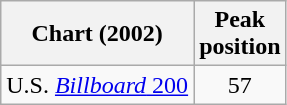<table class="wikitable sortable">
<tr>
<th>Chart (2002)</th>
<th>Peak<br>position</th>
</tr>
<tr>
<td>U.S. <a href='#'><em>Billboard</em> 200</a></td>
<td align="center">57</td>
</tr>
</table>
